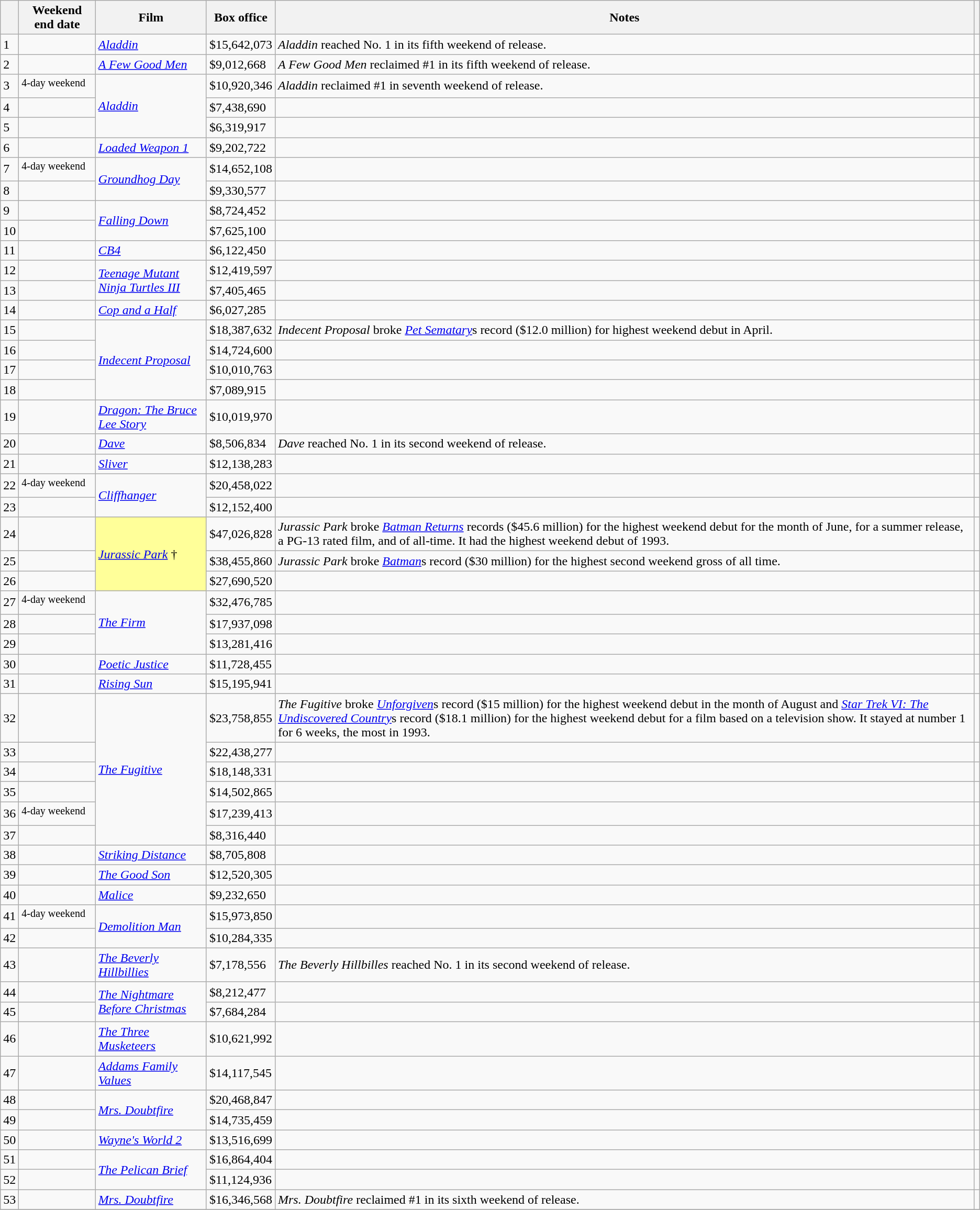<table class="wikitable sortable">
<tr>
<th></th>
<th>Weekend end date</th>
<th>Film</th>
<th>Box office</th>
<th>Notes</th>
<th class="unsortable"><br></th>
</tr>
<tr>
<td>1</td>
<td></td>
<td><em><a href='#'>Aladdin</a></em></td>
<td>$15,642,073</td>
<td><em>Aladdin</em> reached No. 1 in its fifth weekend of release.</td>
<td></td>
</tr>
<tr>
<td>2</td>
<td></td>
<td><em><a href='#'>A Few Good Men</a></em></td>
<td>$9,012,668</td>
<td><em>A Few Good Men</em> reclaimed #1 in its fifth weekend of release.</td>
<td></td>
</tr>
<tr>
<td>3</td>
<td><sup>4-day weekend</sup></td>
<td rowspan="3"><em><a href='#'>Aladdin</a></em></td>
<td>$10,920,346</td>
<td><em>Aladdin</em> reclaimed #1 in seventh weekend of release.</td>
<td></td>
</tr>
<tr>
<td>4</td>
<td></td>
<td>$7,438,690</td>
<td></td>
<td></td>
</tr>
<tr>
<td>5</td>
<td></td>
<td>$6,319,917</td>
<td></td>
<td></td>
</tr>
<tr>
<td>6</td>
<td></td>
<td><em><a href='#'>Loaded Weapon 1</a></em></td>
<td>$9,202,722</td>
<td></td>
<td></td>
</tr>
<tr>
<td>7</td>
<td><sup>4-day weekend</sup></td>
<td rowspan="2"><em><a href='#'>Groundhog Day</a></em></td>
<td>$14,652,108</td>
<td></td>
<td></td>
</tr>
<tr>
<td>8</td>
<td></td>
<td>$9,330,577</td>
<td></td>
<td></td>
</tr>
<tr>
<td>9</td>
<td></td>
<td rowspan="2"><em><a href='#'>Falling Down</a></em></td>
<td>$8,724,452</td>
<td></td>
<td></td>
</tr>
<tr>
<td>10</td>
<td></td>
<td>$7,625,100</td>
<td></td>
<td></td>
</tr>
<tr>
<td>11</td>
<td></td>
<td><em><a href='#'>CB4</a></em></td>
<td>$6,122,450</td>
<td></td>
<td></td>
</tr>
<tr>
<td>12</td>
<td></td>
<td rowspan="2"><em><a href='#'>Teenage Mutant Ninja Turtles III</a></em></td>
<td>$12,419,597</td>
<td></td>
<td></td>
</tr>
<tr>
<td>13</td>
<td></td>
<td>$7,405,465</td>
<td></td>
<td></td>
</tr>
<tr>
<td>14</td>
<td></td>
<td><em><a href='#'>Cop and a Half</a></em></td>
<td>$6,027,285</td>
<td></td>
<td></td>
</tr>
<tr>
<td>15</td>
<td></td>
<td rowspan="4"><em><a href='#'>Indecent Proposal</a></em></td>
<td>$18,387,632</td>
<td><em>Indecent Proposal</em> broke <em><a href='#'>Pet Sematary</a></em>s record ($12.0 million) for highest weekend debut in April.</td>
<td></td>
</tr>
<tr>
<td>16</td>
<td></td>
<td>$14,724,600</td>
<td></td>
<td></td>
</tr>
<tr>
<td>17</td>
<td></td>
<td>$10,010,763</td>
<td></td>
<td></td>
</tr>
<tr>
<td>18</td>
<td></td>
<td>$7,089,915</td>
<td></td>
<td></td>
</tr>
<tr>
<td>19</td>
<td></td>
<td><em><a href='#'>Dragon: The Bruce Lee Story</a></em></td>
<td>$10,019,970</td>
<td></td>
<td></td>
</tr>
<tr>
<td>20</td>
<td></td>
<td><em><a href='#'>Dave</a></em></td>
<td>$8,506,834</td>
<td><em>Dave</em> reached No. 1 in its second weekend of release.</td>
<td></td>
</tr>
<tr>
<td>21</td>
<td></td>
<td><em><a href='#'>Sliver</a></em></td>
<td>$12,138,283</td>
<td></td>
<td></td>
</tr>
<tr>
<td>22</td>
<td><sup>4-day weekend</sup></td>
<td rowspan="2"><em><a href='#'>Cliffhanger</a></em></td>
<td>$20,458,022</td>
<td></td>
<td></td>
</tr>
<tr>
<td>23</td>
<td></td>
<td>$12,152,400</td>
<td></td>
<td></td>
</tr>
<tr>
<td>24</td>
<td></td>
<td rowspan="3" style="background-color:#FFFF99"><em><a href='#'>Jurassic Park</a></em> †</td>
<td>$47,026,828</td>
<td><em>Jurassic Park</em> broke <em><a href='#'>Batman Returns</a></em> records ($45.6 million) for the highest weekend debut for the month of June, for a summer release, a PG-13 rated film, and of all-time. It had the highest weekend debut of 1993.</td>
<td></td>
</tr>
<tr>
<td>25</td>
<td></td>
<td>$38,455,860</td>
<td><em>Jurassic Park</em> broke <em><a href='#'>Batman</a></em>s record ($30 million) for the highest second weekend gross of all time.</td>
<td></td>
</tr>
<tr>
<td>26</td>
<td></td>
<td>$27,690,520</td>
<td></td>
<td></td>
</tr>
<tr>
<td>27</td>
<td><sup>4-day weekend</sup></td>
<td rowspan="3"><em><a href='#'>The Firm</a></em></td>
<td>$32,476,785</td>
<td></td>
<td></td>
</tr>
<tr>
<td>28</td>
<td></td>
<td>$17,937,098</td>
<td></td>
<td></td>
</tr>
<tr>
<td>29</td>
<td></td>
<td>$13,281,416</td>
<td></td>
<td></td>
</tr>
<tr>
<td>30</td>
<td></td>
<td><em><a href='#'>Poetic Justice</a></em></td>
<td>$11,728,455</td>
<td></td>
<td></td>
</tr>
<tr>
<td>31</td>
<td></td>
<td><em><a href='#'>Rising Sun</a></em></td>
<td>$15,195,941</td>
<td></td>
<td></td>
</tr>
<tr>
<td>32</td>
<td></td>
<td rowspan="6"><em><a href='#'>The Fugitive</a></em></td>
<td>$23,758,855</td>
<td><em>The Fugitive</em> broke <em><a href='#'>Unforgiven</a></em>s record ($15 million) for the highest weekend debut in the month of August and <em><a href='#'>Star Trek VI: The Undiscovered Country</a></em>s record ($18.1 million) for the highest weekend debut for a film based on a television show. It stayed at number 1 for 6 weeks, the most in 1993.</td>
<td></td>
</tr>
<tr>
<td>33</td>
<td></td>
<td>$22,438,277</td>
<td></td>
<td></td>
</tr>
<tr>
<td>34</td>
<td></td>
<td>$18,148,331</td>
<td></td>
<td></td>
</tr>
<tr>
<td>35</td>
<td></td>
<td>$14,502,865</td>
<td></td>
<td></td>
</tr>
<tr>
<td>36</td>
<td><sup>4-day weekend</sup></td>
<td>$17,239,413</td>
<td></td>
<td></td>
</tr>
<tr>
<td>37</td>
<td></td>
<td>$8,316,440</td>
<td></td>
<td></td>
</tr>
<tr>
<td>38</td>
<td></td>
<td><em><a href='#'>Striking Distance</a></em></td>
<td>$8,705,808</td>
<td></td>
<td></td>
</tr>
<tr>
<td>39</td>
<td></td>
<td><em><a href='#'>The Good Son</a></em></td>
<td>$12,520,305</td>
<td></td>
<td></td>
</tr>
<tr>
<td>40</td>
<td></td>
<td><em><a href='#'>Malice</a></em></td>
<td>$9,232,650</td>
<td></td>
<td></td>
</tr>
<tr>
<td>41</td>
<td><sup>4-day weekend</sup></td>
<td rowspan="2"><em><a href='#'>Demolition Man</a></em></td>
<td>$15,973,850</td>
<td></td>
<td></td>
</tr>
<tr>
<td>42</td>
<td></td>
<td>$10,284,335</td>
<td></td>
<td></td>
</tr>
<tr>
<td>43</td>
<td></td>
<td><em><a href='#'>The Beverly Hillbillies</a></em></td>
<td>$7,178,556</td>
<td><em>The Beverly Hillbilles</em> reached No. 1 in its second weekend of release.</td>
<td></td>
</tr>
<tr>
<td>44</td>
<td></td>
<td rowspan="2"><em><a href='#'>The Nightmare Before Christmas</a></em></td>
<td>$8,212,477</td>
<td></td>
<td></td>
</tr>
<tr>
<td>45</td>
<td></td>
<td>$7,684,284</td>
<td></td>
<td></td>
</tr>
<tr>
<td>46</td>
<td></td>
<td><em><a href='#'>The Three Musketeers</a></em></td>
<td>$10,621,992</td>
<td></td>
<td></td>
</tr>
<tr>
<td>47</td>
<td></td>
<td><em><a href='#'>Addams Family Values</a></em></td>
<td>$14,117,545</td>
<td></td>
<td></td>
</tr>
<tr>
<td>48</td>
<td></td>
<td rowspan="2"><em><a href='#'>Mrs. Doubtfire</a></em></td>
<td>$20,468,847</td>
<td></td>
<td></td>
</tr>
<tr>
<td>49</td>
<td></td>
<td>$14,735,459</td>
<td></td>
<td></td>
</tr>
<tr>
<td>50</td>
<td></td>
<td><em><a href='#'>Wayne's World 2</a></em></td>
<td>$13,516,699</td>
<td></td>
<td></td>
</tr>
<tr>
<td>51</td>
<td></td>
<td rowspan="2"><em><a href='#'>The Pelican Brief</a></em></td>
<td>$16,864,404</td>
<td></td>
<td></td>
</tr>
<tr>
<td>52</td>
<td></td>
<td>$11,124,936</td>
<td></td>
<td></td>
</tr>
<tr>
<td>53</td>
<td></td>
<td><em><a href='#'>Mrs. Doubtfire</a></em></td>
<td>$16,346,568</td>
<td><em>Mrs. Doubtfire</em> reclaimed #1 in its sixth weekend of release.</td>
<td></td>
</tr>
<tr>
</tr>
</table>
